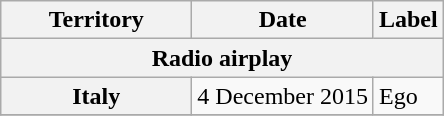<table class="wikitable unsortable plainrowheaders">
<tr>
<th scope="col" style="width:7.5em;">Territory</th>
<th scope="col">Date</th>
<th scope="col">Label</th>
</tr>
<tr>
<th scope="col" colspan="5">Radio airplay</th>
</tr>
<tr>
<th scope="row">Italy</th>
<td>4 December 2015</td>
<td>Ego</td>
</tr>
<tr>
</tr>
</table>
